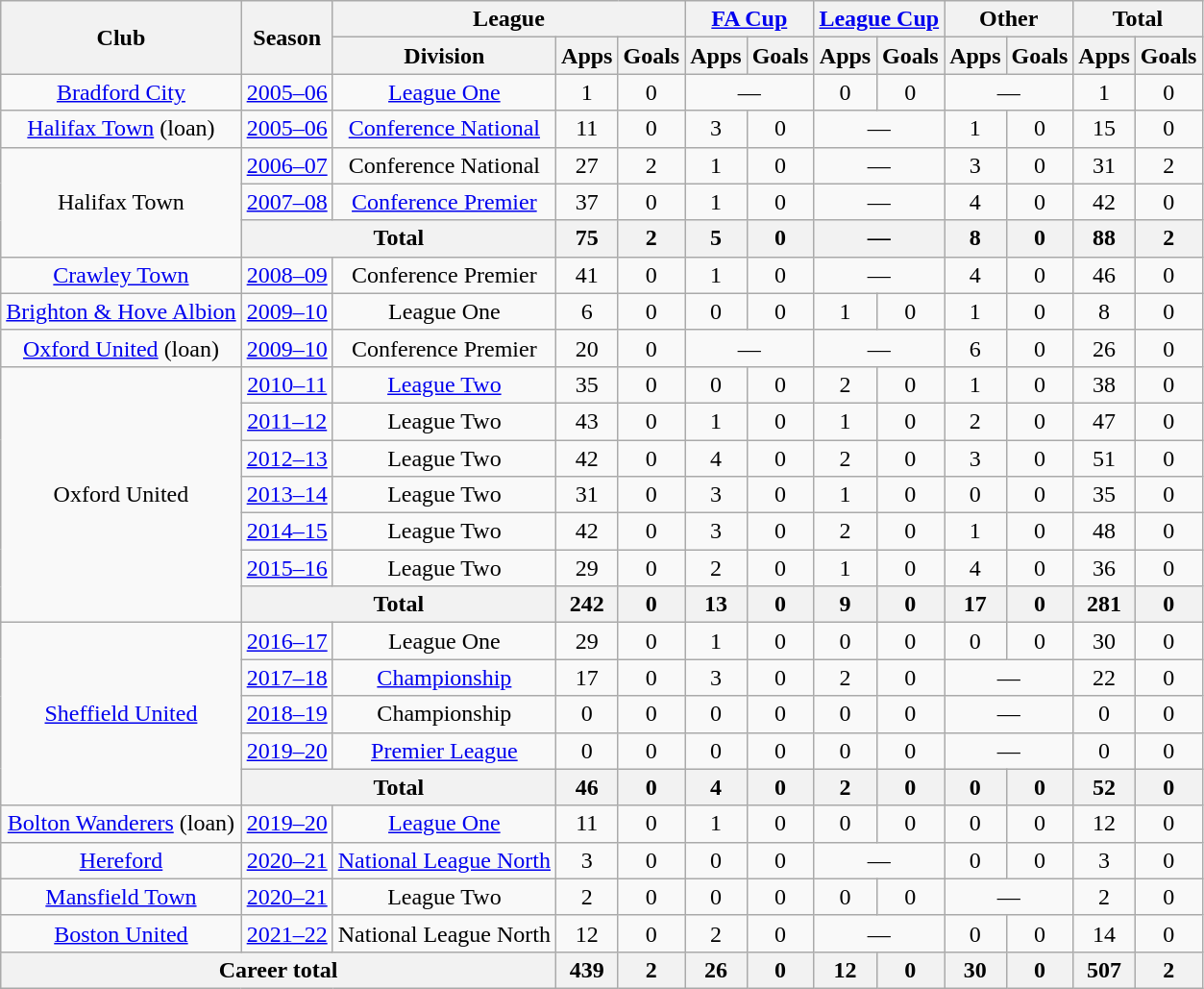<table class=wikitable style="text-align: center;">
<tr>
<th rowspan=2>Club</th>
<th rowspan=2>Season</th>
<th colspan=3>League</th>
<th colspan=2><a href='#'>FA Cup</a></th>
<th colspan=2><a href='#'>League Cup</a></th>
<th colspan=2>Other</th>
<th colspan=2>Total</th>
</tr>
<tr>
<th>Division</th>
<th>Apps</th>
<th>Goals</th>
<th>Apps</th>
<th>Goals</th>
<th>Apps</th>
<th>Goals</th>
<th>Apps</th>
<th>Goals</th>
<th>Apps</th>
<th>Goals</th>
</tr>
<tr>
<td><a href='#'>Bradford City</a></td>
<td><a href='#'>2005–06</a></td>
<td><a href='#'>League One</a></td>
<td>1</td>
<td>0</td>
<td colspan=2>—</td>
<td>0</td>
<td>0</td>
<td colspan=2>—</td>
<td>1</td>
<td>0</td>
</tr>
<tr>
<td><a href='#'>Halifax Town</a> (loan)</td>
<td><a href='#'>2005–06</a></td>
<td><a href='#'>Conference National</a></td>
<td>11</td>
<td>0</td>
<td>3</td>
<td>0</td>
<td colspan=2>—</td>
<td>1</td>
<td>0</td>
<td>15</td>
<td>0</td>
</tr>
<tr>
<td rowspan=3>Halifax Town</td>
<td><a href='#'>2006–07</a></td>
<td>Conference National</td>
<td>27</td>
<td>2</td>
<td>1</td>
<td>0</td>
<td colspan=2>—</td>
<td>3</td>
<td>0</td>
<td>31</td>
<td>2</td>
</tr>
<tr>
<td><a href='#'>2007–08</a></td>
<td><a href='#'>Conference Premier</a></td>
<td>37</td>
<td>0</td>
<td>1</td>
<td>0</td>
<td colspan=2>—</td>
<td>4</td>
<td>0</td>
<td>42</td>
<td>0</td>
</tr>
<tr>
<th colspan=2>Total</th>
<th>75</th>
<th>2</th>
<th>5</th>
<th>0</th>
<th colspan=2>—</th>
<th>8</th>
<th>0</th>
<th>88</th>
<th>2</th>
</tr>
<tr>
<td><a href='#'>Crawley Town</a></td>
<td><a href='#'>2008–09</a></td>
<td>Conference Premier</td>
<td>41</td>
<td>0</td>
<td>1</td>
<td>0</td>
<td colspan=2>—</td>
<td>4</td>
<td>0</td>
<td>46</td>
<td>0</td>
</tr>
<tr>
<td><a href='#'>Brighton & Hove Albion</a></td>
<td><a href='#'>2009–10</a></td>
<td>League One</td>
<td>6</td>
<td>0</td>
<td>0</td>
<td>0</td>
<td>1</td>
<td>0</td>
<td>1</td>
<td>0</td>
<td>8</td>
<td>0</td>
</tr>
<tr>
<td><a href='#'>Oxford United</a> (loan)</td>
<td><a href='#'>2009–10</a></td>
<td>Conference Premier</td>
<td>20</td>
<td>0</td>
<td colspan=2>—</td>
<td colspan=2>—</td>
<td>6</td>
<td>0</td>
<td>26</td>
<td>0</td>
</tr>
<tr>
<td rowspan=7>Oxford United</td>
<td><a href='#'>2010–11</a></td>
<td><a href='#'>League Two</a></td>
<td>35</td>
<td>0</td>
<td>0</td>
<td>0</td>
<td>2</td>
<td>0</td>
<td>1</td>
<td>0</td>
<td>38</td>
<td>0</td>
</tr>
<tr>
<td><a href='#'>2011–12</a></td>
<td>League Two</td>
<td>43</td>
<td>0</td>
<td>1</td>
<td>0</td>
<td>1</td>
<td>0</td>
<td>2</td>
<td>0</td>
<td>47</td>
<td>0</td>
</tr>
<tr>
<td><a href='#'>2012–13</a></td>
<td>League Two</td>
<td>42</td>
<td>0</td>
<td>4</td>
<td>0</td>
<td>2</td>
<td>0</td>
<td>3</td>
<td>0</td>
<td>51</td>
<td>0</td>
</tr>
<tr>
<td><a href='#'>2013–14</a></td>
<td>League Two</td>
<td>31</td>
<td>0</td>
<td>3</td>
<td>0</td>
<td>1</td>
<td>0</td>
<td>0</td>
<td>0</td>
<td>35</td>
<td>0</td>
</tr>
<tr>
<td><a href='#'>2014–15</a></td>
<td>League Two</td>
<td>42</td>
<td>0</td>
<td>3</td>
<td>0</td>
<td>2</td>
<td>0</td>
<td>1</td>
<td>0</td>
<td>48</td>
<td>0</td>
</tr>
<tr>
<td><a href='#'>2015–16</a></td>
<td>League Two</td>
<td>29</td>
<td>0</td>
<td>2</td>
<td>0</td>
<td>1</td>
<td>0</td>
<td>4</td>
<td>0</td>
<td>36</td>
<td>0</td>
</tr>
<tr>
<th colspan=2>Total</th>
<th>242</th>
<th>0</th>
<th>13</th>
<th>0</th>
<th>9</th>
<th>0</th>
<th>17</th>
<th>0</th>
<th>281</th>
<th>0</th>
</tr>
<tr>
<td rowspan=5><a href='#'>Sheffield United</a></td>
<td><a href='#'>2016–17</a></td>
<td>League One</td>
<td>29</td>
<td>0</td>
<td>1</td>
<td>0</td>
<td>0</td>
<td>0</td>
<td>0</td>
<td>0</td>
<td>30</td>
<td>0</td>
</tr>
<tr>
<td><a href='#'>2017–18</a></td>
<td><a href='#'>Championship</a></td>
<td>17</td>
<td>0</td>
<td>3</td>
<td>0</td>
<td>2</td>
<td>0</td>
<td colspan=2>—</td>
<td>22</td>
<td>0</td>
</tr>
<tr>
<td><a href='#'>2018–19</a></td>
<td>Championship</td>
<td>0</td>
<td>0</td>
<td>0</td>
<td>0</td>
<td>0</td>
<td>0</td>
<td colspan=2>—</td>
<td>0</td>
<td>0</td>
</tr>
<tr>
<td><a href='#'>2019–20</a></td>
<td><a href='#'>Premier League</a></td>
<td>0</td>
<td>0</td>
<td>0</td>
<td>0</td>
<td>0</td>
<td>0</td>
<td colspan=2>—</td>
<td>0</td>
<td>0</td>
</tr>
<tr>
<th colspan=2>Total</th>
<th>46</th>
<th>0</th>
<th>4</th>
<th>0</th>
<th>2</th>
<th>0</th>
<th>0</th>
<th>0</th>
<th>52</th>
<th>0</th>
</tr>
<tr>
<td><a href='#'>Bolton Wanderers</a> (loan)</td>
<td><a href='#'>2019–20</a></td>
<td><a href='#'>League One</a></td>
<td>11</td>
<td>0</td>
<td>1</td>
<td>0</td>
<td>0</td>
<td>0</td>
<td>0</td>
<td>0</td>
<td>12</td>
<td>0</td>
</tr>
<tr>
<td><a href='#'>Hereford</a></td>
<td><a href='#'>2020–21</a></td>
<td><a href='#'>National League North</a></td>
<td>3</td>
<td>0</td>
<td>0</td>
<td>0</td>
<td colspan=2>—</td>
<td>0</td>
<td>0</td>
<td>3</td>
<td>0</td>
</tr>
<tr>
<td><a href='#'>Mansfield Town</a></td>
<td><a href='#'>2020–21</a></td>
<td>League Two</td>
<td>2</td>
<td>0</td>
<td>0</td>
<td>0</td>
<td>0</td>
<td>0</td>
<td colspan=2>—</td>
<td>2</td>
<td>0</td>
</tr>
<tr>
<td><a href='#'>Boston United</a></td>
<td><a href='#'>2021–22</a></td>
<td>National League North</td>
<td>12</td>
<td>0</td>
<td>2</td>
<td>0</td>
<td colspan="2">—</td>
<td>0</td>
<td>0</td>
<td>14</td>
<td>0</td>
</tr>
<tr>
<th colspan=3>Career total</th>
<th>439</th>
<th>2</th>
<th>26</th>
<th>0</th>
<th>12</th>
<th>0</th>
<th>30</th>
<th>0</th>
<th>507</th>
<th>2</th>
</tr>
</table>
